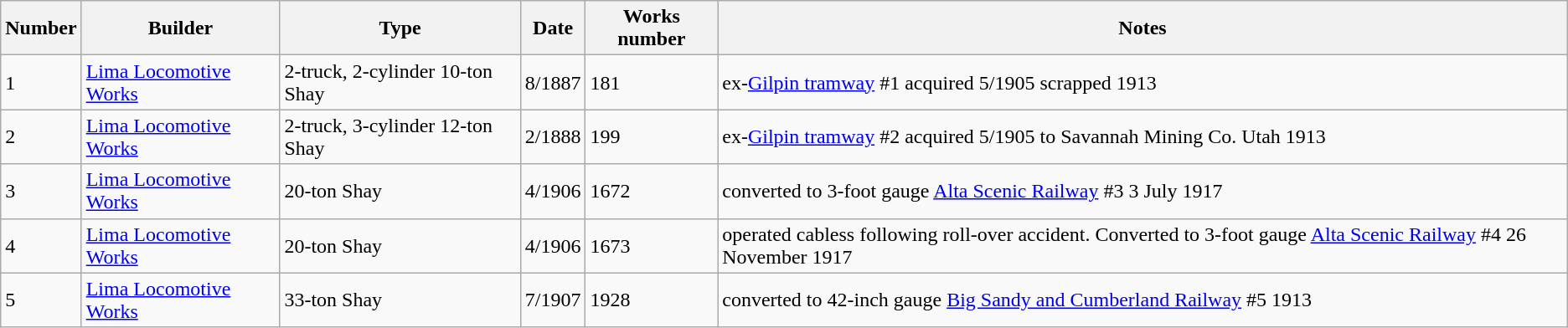<table class="wikitable">
<tr>
<th>Number</th>
<th>Builder</th>
<th>Type</th>
<th>Date</th>
<th>Works number</th>
<th>Notes</th>
</tr>
<tr>
<td>1</td>
<td><a href='#'>Lima Locomotive Works</a></td>
<td>2-truck, 2-cylinder 10-ton Shay</td>
<td>8/1887</td>
<td>181</td>
<td>ex-<a href='#'>Gilpin tramway</a> #1 acquired 5/1905 scrapped 1913</td>
</tr>
<tr>
<td>2</td>
<td><a href='#'>Lima Locomotive Works</a></td>
<td>2-truck, 3-cylinder 12-ton Shay</td>
<td>2/1888</td>
<td>199</td>
<td>ex-<a href='#'>Gilpin tramway</a> #2 acquired 5/1905 to Savannah Mining Co. Utah 1913</td>
</tr>
<tr>
<td>3</td>
<td><a href='#'>Lima Locomotive Works</a></td>
<td>20-ton Shay</td>
<td>4/1906</td>
<td>1672</td>
<td>converted to 3-foot gauge <a href='#'>Alta Scenic Railway</a> #3 3 July 1917</td>
</tr>
<tr>
<td>4</td>
<td><a href='#'>Lima Locomotive Works</a></td>
<td>20-ton Shay</td>
<td>4/1906</td>
<td>1673</td>
<td>operated cabless following roll-over accident. Converted to 3-foot gauge <a href='#'>Alta Scenic Railway</a> #4 26 November 1917</td>
</tr>
<tr>
<td>5</td>
<td><a href='#'>Lima Locomotive Works</a></td>
<td>33-ton Shay</td>
<td>7/1907</td>
<td>1928</td>
<td>converted to 42-inch gauge <a href='#'>Big Sandy and Cumberland Railway</a> #5 1913</td>
</tr>
</table>
